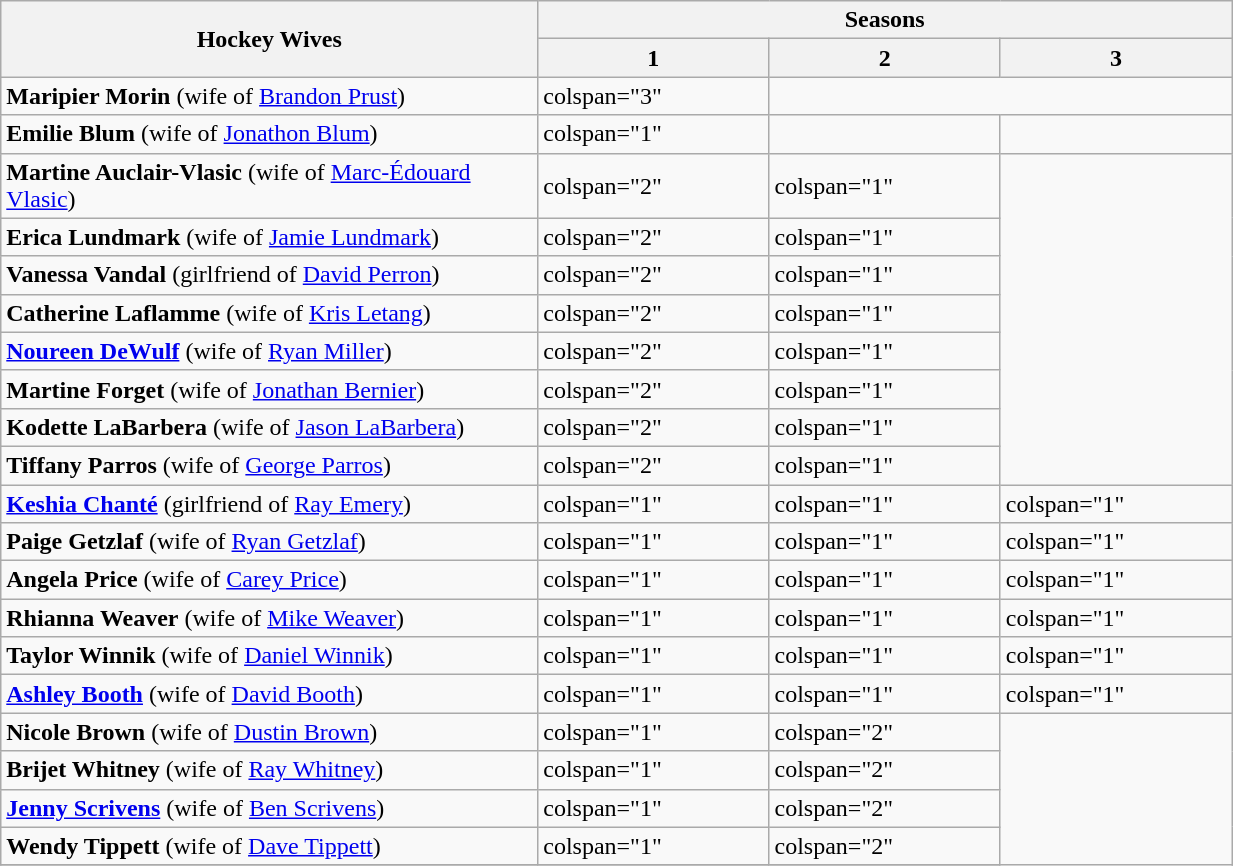<table class="wikitable plainrowheaders" style="width:65%;">
<tr>
<th scope="col" rowspan="2" style="width:20%;">Hockey Wives</th>
<th scope="col" colspan="3">Seasons</th>
</tr>
<tr>
<th scope="col" style="width:7%;">1</th>
<th scope="col" style="width:7%;">2</th>
<th scope="col" style="width:7%;">3</th>
</tr>
<tr>
<td scope="row"><strong>Maripier Morin</strong> (wife of <a href='#'>Brandon Prust</a>)</td>
<td>colspan="3" </td>
</tr>
<tr>
<td scope="row"><strong>Emilie Blum</strong> (wife of <a href='#'>Jonathon Blum</a>)</td>
<td>colspan="1" </td>
<td></td>
<td></td>
</tr>
<tr>
<td scope="row"><strong>Martine Auclair-Vlasic</strong> (wife of <a href='#'>Marc-Édouard Vlasic</a>)</td>
<td>colspan="2" </td>
<td>colspan="1" </td>
</tr>
<tr>
<td scope="row"><strong>Erica Lundmark</strong> (wife of <a href='#'>Jamie Lundmark</a>)</td>
<td>colspan="2" </td>
<td>colspan="1" </td>
</tr>
<tr>
<td scope="row"><strong>Vanessa Vandal</strong> (girlfriend of <a href='#'>David Perron</a>)</td>
<td>colspan="2" </td>
<td>colspan="1" </td>
</tr>
<tr>
<td scope="row"><strong>Catherine Laflamme</strong> (wife of <a href='#'>Kris Letang</a>)</td>
<td>colspan="2" </td>
<td>colspan="1" </td>
</tr>
<tr>
<td scope="row"><strong><a href='#'>Noureen DeWulf</a></strong> (wife of <a href='#'>Ryan Miller</a>)</td>
<td>colspan="2" </td>
<td>colspan="1" </td>
</tr>
<tr>
<td scope="row"><strong>Martine Forget</strong> (wife of <a href='#'>Jonathan Bernier</a>)</td>
<td>colspan="2" </td>
<td>colspan="1" </td>
</tr>
<tr>
<td scope="row"><strong>Kodette LaBarbera</strong> (wife of <a href='#'>Jason LaBarbera</a>)</td>
<td>colspan="2" </td>
<td>colspan="1" </td>
</tr>
<tr>
<td scope="row"><strong>Tiffany Parros</strong> (wife of <a href='#'>George Parros</a>)</td>
<td>colspan="2" </td>
<td>colspan="1" </td>
</tr>
<tr>
<td scope="row"><strong><a href='#'>Keshia Chanté</a></strong> (girlfriend of <a href='#'>Ray Emery</a>)</td>
<td>colspan="1" </td>
<td>colspan="1" </td>
<td>colspan="1" </td>
</tr>
<tr>
<td scope="row"><strong>Paige Getzlaf</strong> (wife of <a href='#'>Ryan Getzlaf</a>)</td>
<td>colspan="1" </td>
<td>colspan="1" </td>
<td>colspan="1" </td>
</tr>
<tr>
<td scope="row"><strong>Angela Price</strong> (wife of <a href='#'>Carey Price</a>)</td>
<td>colspan="1" </td>
<td>colspan="1" </td>
<td>colspan="1" </td>
</tr>
<tr>
<td scope="row"><strong>Rhianna Weaver</strong> (wife of <a href='#'>Mike Weaver</a>)</td>
<td>colspan="1" </td>
<td>colspan="1" </td>
<td>colspan="1" </td>
</tr>
<tr>
<td scope="row"><strong>Taylor Winnik</strong> (wife of <a href='#'>Daniel Winnik</a>)</td>
<td>colspan="1" </td>
<td>colspan="1" </td>
<td>colspan="1" </td>
</tr>
<tr>
<td scope="row"><strong><a href='#'>Ashley Booth</a></strong> (wife of <a href='#'>David Booth</a>)</td>
<td>colspan="1" </td>
<td>colspan="1" </td>
<td>colspan="1" </td>
</tr>
<tr>
<td scope="row"><strong>Nicole Brown</strong> (wife of <a href='#'>Dustin Brown</a>)</td>
<td>colspan="1" </td>
<td>colspan="2" </td>
</tr>
<tr>
<td scope="row"><strong>Brijet Whitney</strong> (wife of <a href='#'>Ray Whitney</a>)</td>
<td>colspan="1" </td>
<td>colspan="2" </td>
</tr>
<tr>
<td scope="row"><strong><a href='#'>Jenny Scrivens</a></strong> (wife of <a href='#'>Ben Scrivens</a>)</td>
<td>colspan="1" </td>
<td>colspan="2" </td>
</tr>
<tr>
<td scope="row"><strong>Wendy Tippett</strong> (wife of <a href='#'>Dave Tippett</a>)</td>
<td>colspan="1" </td>
<td>colspan="2" </td>
</tr>
<tr>
</tr>
</table>
